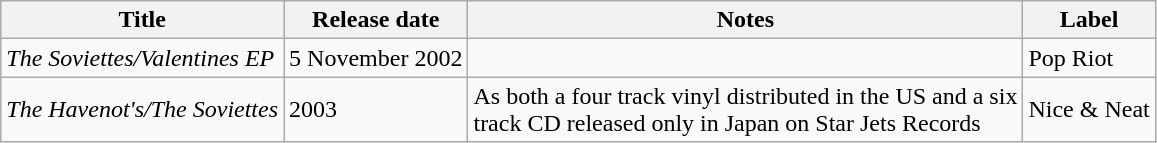<table class="wikitable">
<tr>
<th>Title</th>
<th>Release date</th>
<th>Notes</th>
<th>Label</th>
</tr>
<tr>
<td><em>The Soviettes/Valentines EP</em></td>
<td>5 November 2002</td>
<td></td>
<td>Pop Riot</td>
</tr>
<tr>
<td><em>The Havenot's/The Soviettes</em></td>
<td>2003</td>
<td>As both a four track vinyl distributed in the US and a six<br>track CD released only in Japan on Star Jets Records</td>
<td>Nice & Neat</td>
</tr>
</table>
